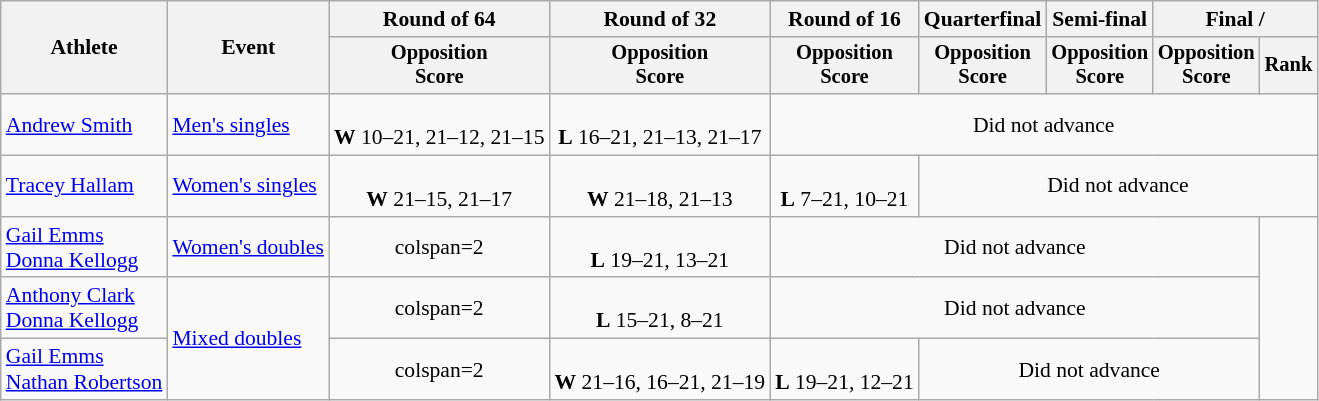<table class=wikitable style="font-size:90%">
<tr>
<th rowspan="2">Athlete</th>
<th rowspan="2">Event</th>
<th>Round of 64</th>
<th>Round of 32</th>
<th>Round of 16</th>
<th>Quarterfinal</th>
<th>Semi-final</th>
<th colspan=2>Final / </th>
</tr>
<tr style="font-size:95%">
<th>Opposition<br>Score</th>
<th>Opposition<br>Score</th>
<th>Opposition<br>Score</th>
<th>Opposition<br>Score</th>
<th>Opposition<br>Score</th>
<th>Opposition<br>Score</th>
<th>Rank</th>
</tr>
<tr align=center>
<td align=left><a href='#'>Andrew Smith</a></td>
<td align=left><a href='#'>Men's singles</a></td>
<td><br><strong>W</strong> 10–21, 21–12, 21–15</td>
<td><br><strong>L</strong> 16–21, 21–13, 21–17</td>
<td colspan=5>Did not advance</td>
</tr>
<tr align=center>
<td align=left><a href='#'>Tracey Hallam</a></td>
<td align=left><a href='#'>Women's singles</a></td>
<td><br><strong>W</strong> 21–15, 21–17</td>
<td><br><strong>W</strong> 21–18, 21–13</td>
<td><br><strong>L</strong> 7–21, 10–21</td>
<td colspan=4>Did not advance</td>
</tr>
<tr align=center>
<td align=left><a href='#'>Gail Emms</a><br><a href='#'>Donna Kellogg</a></td>
<td align=left><a href='#'>Women's doubles</a></td>
<td>colspan=2 </td>
<td><br><strong>L</strong> 19–21, 13–21</td>
<td colspan=4>Did not advance</td>
</tr>
<tr align=center>
<td align=left><a href='#'>Anthony Clark</a><br><a href='#'>Donna Kellogg</a></td>
<td align=left rowspan=2><a href='#'>Mixed doubles</a></td>
<td>colspan=2 </td>
<td><br><strong>L</strong> 15–21, 8–21</td>
<td colspan=4>Did not advance</td>
</tr>
<tr align=center>
<td align=left><a href='#'>Gail Emms</a><br><a href='#'>Nathan Robertson</a></td>
<td>colspan=2 </td>
<td><br><strong>W</strong> 21–16, 16–21, 21–19</td>
<td><br><strong>L</strong> 19–21, 12–21</td>
<td colspan=3>Did not advance</td>
</tr>
</table>
